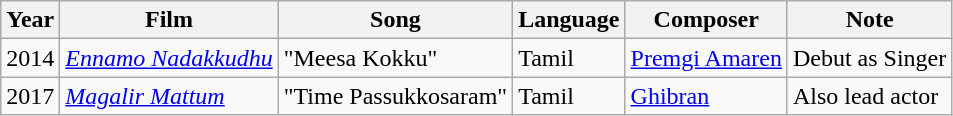<table class="wikitable sortable">
<tr>
<th>Year</th>
<th>Film</th>
<th>Song</th>
<th>Language</th>
<th>Composer</th>
<th>Note</th>
</tr>
<tr>
<td>2014</td>
<td><em><a href='#'>Ennamo Nadakkudhu</a></em></td>
<td>"Meesa Kokku"</td>
<td>Tamil</td>
<td><a href='#'>Premgi Amaren</a></td>
<td>Debut as Singer</td>
</tr>
<tr>
<td>2017</td>
<td><em><a href='#'>Magalir Mattum</a></em></td>
<td>"Time Passukkosaram"</td>
<td>Tamil</td>
<td><a href='#'>Ghibran</a></td>
<td>Also lead actor</td>
</tr>
</table>
